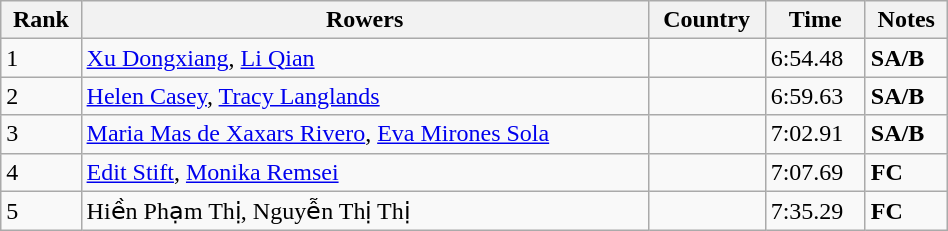<table class="wikitable" width=50%>
<tr>
<th>Rank</th>
<th>Rowers</th>
<th>Country</th>
<th>Time</th>
<th>Notes</th>
</tr>
<tr>
<td>1</td>
<td><a href='#'>Xu Dongxiang</a>, <a href='#'>Li Qian</a></td>
<td></td>
<td>6:54.48</td>
<td><strong>SA/B</strong></td>
</tr>
<tr>
<td>2</td>
<td><a href='#'>Helen Casey</a>, <a href='#'>Tracy Langlands</a></td>
<td></td>
<td>6:59.63</td>
<td><strong>SA/B</strong></td>
</tr>
<tr>
<td>3</td>
<td><a href='#'>Maria Mas de Xaxars Rivero</a>, <a href='#'>Eva Mirones Sola</a></td>
<td></td>
<td>7:02.91</td>
<td><strong>SA/B</strong></td>
</tr>
<tr>
<td>4</td>
<td><a href='#'>Edit Stift</a>, <a href='#'>Monika Remsei</a></td>
<td></td>
<td>7:07.69</td>
<td><strong>FC</strong></td>
</tr>
<tr>
<td>5</td>
<td>Hiền Phạm Thị, Nguyễn Thị Thị</td>
<td></td>
<td>7:35.29</td>
<td><strong>FC</strong></td>
</tr>
</table>
